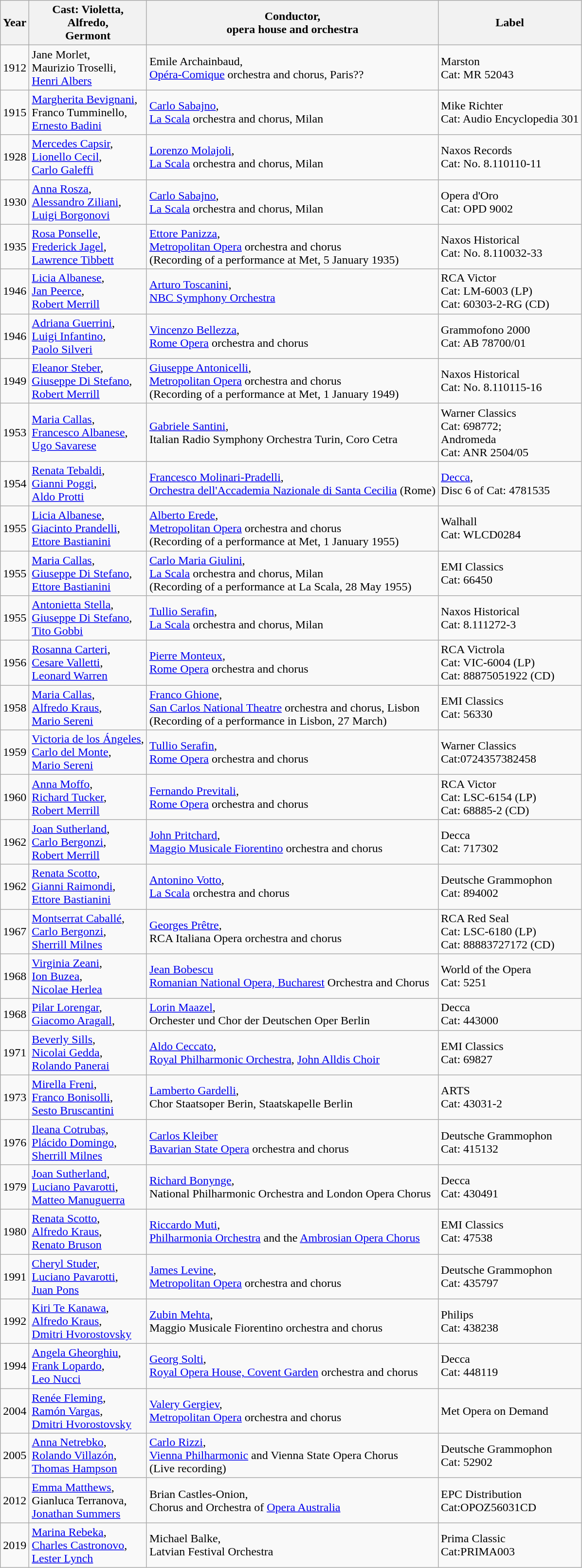<table class="wikitable">
<tr>
<th>Year</th>
<th>Cast: Violetta,<br>Alfredo,<br>Germont</th>
<th>Conductor,<br>opera house and orchestra</th>
<th>Label</th>
</tr>
<tr>
<td>1912</td>
<td>Jane Morlet,<br>Maurizio Troselli,<br><a href='#'>Henri Albers</a></td>
<td>Emile Archainbaud,<br><a href='#'>Opéra-Comique</a> orchestra and chorus, Paris??</td>
<td>Marston<br>Cat: MR 52043</td>
</tr>
<tr>
<td>1915</td>
<td><a href='#'>Margherita Bevignani</a>,<br>Franco Tumminello,<br><a href='#'>Ernesto Badini</a></td>
<td><a href='#'>Carlo Sabajno</a>,<br><a href='#'>La Scala</a> orchestra and chorus, Milan</td>
<td>Mike Richter<br>Cat: Audio Encyclopedia 301</td>
</tr>
<tr>
<td>1928</td>
<td><a href='#'>Mercedes Capsir</a>,<br><a href='#'>Lionello Cecil</a>,<br><a href='#'>Carlo Galeffi</a></td>
<td><a href='#'>Lorenzo Molajoli</a>,<br><a href='#'>La Scala</a> orchestra and chorus, Milan</td>
<td>Naxos Records<br>Cat: No. 8.110110-11</td>
</tr>
<tr>
<td>1930</td>
<td><a href='#'>Anna Rosza</a>,<br><a href='#'>Alessandro Ziliani</a>,<br><a href='#'>Luigi Borgonovi</a></td>
<td><a href='#'>Carlo Sabajno</a>,<br><a href='#'>La Scala</a> orchestra and chorus, Milan</td>
<td>Opera d'Oro<br>Cat: OPD 9002</td>
</tr>
<tr>
<td>1935</td>
<td><a href='#'>Rosa Ponselle</a>,<br><a href='#'>Frederick Jagel</a>,<br><a href='#'>Lawrence Tibbett</a></td>
<td><a href='#'>Ettore Panizza</a>,<br><a href='#'>Metropolitan Opera</a> orchestra and chorus<br>(Recording of a performance at Met, 5 January 1935)</td>
<td>Naxos Historical<br>Cat: No. 8.110032-33</td>
</tr>
<tr>
<td>1946</td>
<td><a href='#'>Licia Albanese</a>,<br><a href='#'>Jan Peerce</a>,<br><a href='#'>Robert Merrill</a></td>
<td><a href='#'>Arturo Toscanini</a>,<br><a href='#'>NBC Symphony Orchestra</a></td>
<td>RCA Victor<br>Cat: LM-6003 (LP)<br>Cat: 60303-2-RG (CD)</td>
</tr>
<tr>
<td>1946</td>
<td><a href='#'>Adriana Guerrini</a>,<br><a href='#'>Luigi Infantino</a>,<br><a href='#'>Paolo Silveri</a></td>
<td><a href='#'>Vincenzo Bellezza</a>,<br><a href='#'>Rome Opera</a> orchestra and chorus</td>
<td>Grammofono 2000<br>Cat: AB 78700/01</td>
</tr>
<tr>
<td>1949</td>
<td><a href='#'>Eleanor Steber</a>,<br><a href='#'>Giuseppe Di Stefano</a>,<br><a href='#'>Robert Merrill</a></td>
<td><a href='#'>Giuseppe Antonicelli</a>,<br><a href='#'>Metropolitan Opera</a> orchestra and chorus<br>(Recording of a performance at Met, 1 January 1949)</td>
<td>Naxos Historical<br>Cat: No. 8.110115-16</td>
</tr>
<tr>
<td>1953</td>
<td><a href='#'>Maria Callas</a>,<br><a href='#'>Francesco Albanese</a>,<br><a href='#'>Ugo Savarese</a></td>
<td><a href='#'>Gabriele Santini</a>,<br>Italian Radio Symphony Orchestra Turin, Coro Cetra</td>
<td>Warner Classics<br>Cat: 698772;<br>Andromeda<br>Cat: ANR 2504/05</td>
</tr>
<tr>
<td>1954</td>
<td><a href='#'>Renata Tebaldi</a>,<br><a href='#'>Gianni Poggi</a>,<br><a href='#'>Aldo Protti</a></td>
<td><a href='#'>Francesco Molinari-Pradelli</a>,<br><a href='#'>Orchestra dell'Accademia Nazionale di Santa Cecilia</a> (Rome)</td>
<td><a href='#'>Decca</a>,<br>Disc 6 of Cat: 4781535</td>
</tr>
<tr>
<td>1955</td>
<td><a href='#'>Licia Albanese</a>,<br><a href='#'>Giacinto Prandelli</a>,<br><a href='#'>Ettore Bastianini</a></td>
<td><a href='#'>Alberto Erede</a>,<br><a href='#'>Metropolitan Opera</a> orchestra and chorus<br>(Recording of a performance at Met, 1 January 1955)</td>
<td>Walhall<br>Cat: WLCD0284</td>
</tr>
<tr>
<td>1955</td>
<td><a href='#'>Maria Callas</a>,<br><a href='#'>Giuseppe Di Stefano</a>,<br><a href='#'>Ettore Bastianini</a></td>
<td><a href='#'>Carlo Maria Giulini</a>,<br><a href='#'>La Scala</a> orchestra and chorus, Milan<br>(Recording of a performance at La Scala, 28 May 1955)</td>
<td>EMI Classics<br>Cat: 66450</td>
</tr>
<tr>
<td>1955</td>
<td><a href='#'>Antonietta Stella</a>,<br><a href='#'>Giuseppe Di Stefano</a>,<br><a href='#'>Tito Gobbi</a></td>
<td><a href='#'>Tullio Serafin</a>,<br><a href='#'>La Scala</a> orchestra and chorus, Milan</td>
<td>Naxos Historical<br>Cat: 8.111272-3</td>
</tr>
<tr>
<td>1956</td>
<td><a href='#'>Rosanna Carteri</a>,<br><a href='#'>Cesare Valletti</a>,<br><a href='#'>Leonard Warren</a></td>
<td><a href='#'>Pierre Monteux</a>,<br><a href='#'>Rome Opera</a> orchestra and chorus</td>
<td>RCA Victrola <br>Cat: VIC-6004 (LP)<br>Cat: 88875051922 (CD)</td>
</tr>
<tr>
<td>1958</td>
<td><a href='#'>Maria Callas</a>,<br><a href='#'>Alfredo Kraus</a>,<br><a href='#'>Mario Sereni</a></td>
<td><a href='#'>Franco Ghione</a>,<br><a href='#'>San Carlos National Theatre</a> orchestra and chorus, Lisbon<br>(Recording of a performance in Lisbon, 27 March)</td>
<td>EMI Classics<br>Cat: 56330</td>
</tr>
<tr>
<td>1959</td>
<td><a href='#'>Victoria de los Ángeles</a>,<br><a href='#'>Carlo del Monte</a>,<br><a href='#'>Mario Sereni</a></td>
<td><a href='#'>Tullio Serafin</a>,<br><a href='#'>Rome Opera</a> orchestra and chorus</td>
<td>Warner Classics<br>Cat:0724357382458</td>
</tr>
<tr>
<td>1960</td>
<td><a href='#'>Anna Moffo</a>,<br><a href='#'>Richard Tucker</a>,<br><a href='#'>Robert Merrill</a></td>
<td><a href='#'>Fernando Previtali</a>,<br><a href='#'>Rome Opera</a> orchestra and chorus</td>
<td>RCA Victor<br>Cat: LSC-6154 (LP)<br>Cat: 68885-2 (CD)</td>
</tr>
<tr>
<td>1962</td>
<td><a href='#'>Joan Sutherland</a>,<br><a href='#'>Carlo Bergonzi</a>,<br><a href='#'>Robert Merrill</a></td>
<td><a href='#'>John Pritchard</a>,<br><a href='#'>Maggio Musicale Fiorentino</a> orchestra and chorus</td>
<td>Decca<br>Cat: 717302</td>
</tr>
<tr>
<td>1962</td>
<td><a href='#'>Renata Scotto</a>,<br><a href='#'>Gianni Raimondi</a>,<br><a href='#'>Ettore Bastianini</a></td>
<td><a href='#'>Antonino Votto</a>,<br><a href='#'>La Scala</a> orchestra and chorus</td>
<td>Deutsche Grammophon<br>Cat: 894002</td>
</tr>
<tr>
<td>1967</td>
<td><a href='#'>Montserrat Caballé</a>,<br><a href='#'>Carlo Bergonzi</a>,<br><a href='#'>Sherrill Milnes</a></td>
<td><a href='#'>Georges Prêtre</a>,<br>RCA Italiana Opera orchestra and chorus</td>
<td>RCA Red Seal<br>Cat: LSC-6180 (LP)<br>Cat: 88883727172 (CD)</td>
</tr>
<tr>
<td>1968</td>
<td><a href='#'>Virginia Zeani</a>,<br><a href='#'>Ion Buzea</a>,<br><a href='#'>Nicolae Herlea</a></td>
<td><a href='#'>Jean Bobescu</a><br><a href='#'>Romanian National Opera, Bucharest</a> Orchestra and Chorus</td>
<td>World of the Opera<br>Cat: 5251</td>
</tr>
<tr>
<td>1968</td>
<td><a href='#'>Pilar Lorengar</a>,<br><a href='#'>Giacomo Aragall</a>,<br></td>
<td><a href='#'>Lorin Maazel</a>,<br> Orchester und Chor der Deutschen Oper Berlin</td>
<td>Decca<br> Cat: 443000</td>
</tr>
<tr>
<td>1971</td>
<td><a href='#'>Beverly Sills</a>,<br><a href='#'>Nicolai Gedda</a>,<br><a href='#'>Rolando Panerai</a></td>
<td><a href='#'>Aldo Ceccato</a>,<br><a href='#'>Royal Philharmonic Orchestra</a>, <a href='#'>John Alldis Choir</a></td>
<td>EMI Classics<br>Cat: 69827</td>
</tr>
<tr>
<td>1973</td>
<td><a href='#'>Mirella Freni</a>,<br><a href='#'>Franco Bonisolli</a>,<br><a href='#'>Sesto Bruscantini</a></td>
<td><a href='#'>Lamberto Gardelli</a>,<br>Chor Staatsoper Berin, Staatskapelle Berlin</td>
<td>ARTS<br>Cat: 43031-2</td>
</tr>
<tr>
<td>1976</td>
<td><a href='#'>Ileana Cotrubaș</a>,<br><a href='#'>Plácido Domingo</a>,<br><a href='#'>Sherrill Milnes</a></td>
<td><a href='#'>Carlos Kleiber</a><br><a href='#'>Bavarian State Opera</a> orchestra and chorus</td>
<td>Deutsche Grammophon<br>Cat: 415132</td>
</tr>
<tr>
<td>1979</td>
<td><a href='#'>Joan Sutherland</a>,<br><a href='#'>Luciano Pavarotti</a>,<br><a href='#'>Matteo Manuguerra</a></td>
<td><a href='#'>Richard Bonynge</a>,<br>National Philharmonic Orchestra and London Opera Chorus</td>
<td>Decca<br>Cat: 430491</td>
</tr>
<tr>
<td>1980</td>
<td><a href='#'>Renata Scotto</a>,<br><a href='#'>Alfredo Kraus</a>,<br><a href='#'>Renato Bruson</a></td>
<td><a href='#'>Riccardo Muti</a>,<br><a href='#'>Philharmonia Orchestra</a> and the <a href='#'>Ambrosian Opera Chorus</a></td>
<td>EMI Classics<br>Cat: 47538</td>
</tr>
<tr>
<td>1991</td>
<td><a href='#'>Cheryl Studer</a>,<br><a href='#'>Luciano Pavarotti</a>,<br><a href='#'>Juan Pons</a></td>
<td><a href='#'>James Levine</a>,<br><a href='#'>Metropolitan Opera</a> orchestra and chorus</td>
<td>Deutsche Grammophon<br>Cat: 435797</td>
</tr>
<tr>
<td>1992</td>
<td><a href='#'>Kiri Te Kanawa</a>,<br><a href='#'>Alfredo Kraus</a>,<br><a href='#'>Dmitri Hvorostovsky</a></td>
<td><a href='#'>Zubin Mehta</a>,<br>Maggio Musicale Fiorentino orchestra and chorus</td>
<td>Philips<br>Cat: 438238</td>
</tr>
<tr>
<td>1994</td>
<td><a href='#'>Angela Gheorghiu</a>,<br><a href='#'>Frank Lopardo</a>,<br><a href='#'>Leo Nucci</a></td>
<td><a href='#'>Georg Solti</a>,<br><a href='#'>Royal Opera House, Covent Garden</a> orchestra and chorus</td>
<td>Decca<br>Cat: 448119</td>
</tr>
<tr>
<td>2004</td>
<td><a href='#'>Renée Fleming</a>,<br><a href='#'>Ramón Vargas</a>,<br><a href='#'>Dmitri Hvorostovsky</a></td>
<td><a href='#'>Valery Gergiev</a>,<br><a href='#'>Metropolitan Opera</a> orchestra and chorus</td>
<td>Met Opera on Demand</td>
</tr>
<tr>
<td>2005</td>
<td><a href='#'>Anna Netrebko</a>,<br><a href='#'>Rolando Villazón</a>,<br><a href='#'>Thomas Hampson</a></td>
<td><a href='#'>Carlo Rizzi</a>,<br><a href='#'>Vienna Philharmonic</a> and Vienna State Opera Chorus<br>(Live recording)</td>
<td>Deutsche Grammophon<br>Cat: 52902</td>
</tr>
<tr>
<td>2012</td>
<td><a href='#'>Emma Matthews</a>,<br>Gianluca Terranova,<br><a href='#'>Jonathan Summers</a></td>
<td>Brian Castles-Onion,<br> Chorus and Orchestra of <a href='#'>Opera Australia</a><br></td>
<td>EPC Distribution<br>Cat:OPOZ56031CD</td>
</tr>
<tr>
<td>2019</td>
<td><a href='#'>Marina Rebeka</a>,<br><a href='#'>Charles Castronovo</a>,<br><a href='#'>Lester Lynch</a></td>
<td>Michael Balke,<br>Latvian Festival Orchestra</td>
<td>Prima Classic<br> Cat:PRIMA003</td>
</tr>
</table>
